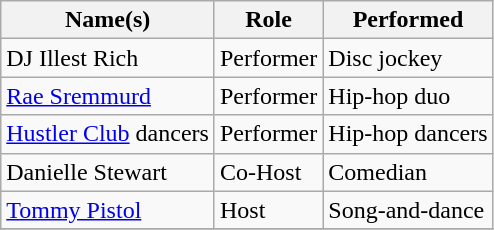<table class="wikitable">
<tr>
<th>Name(s)</th>
<th>Role</th>
<th>Performed</th>
</tr>
<tr>
<td>DJ Illest Rich</td>
<td>Performer</td>
<td>Disc jockey</td>
</tr>
<tr>
<td><a href='#'>Rae Sremmurd</a></td>
<td>Performer</td>
<td>Hip-hop duo</td>
</tr>
<tr>
<td><a href='#'>Hustler Club</a> dancers</td>
<td>Performer</td>
<td>Hip-hop dancers</td>
</tr>
<tr>
<td>Danielle Stewart</td>
<td>Co-Host</td>
<td>Comedian</td>
</tr>
<tr>
<td><a href='#'>Tommy Pistol</a></td>
<td>Host</td>
<td>Song-and-dance</td>
</tr>
<tr>
</tr>
</table>
